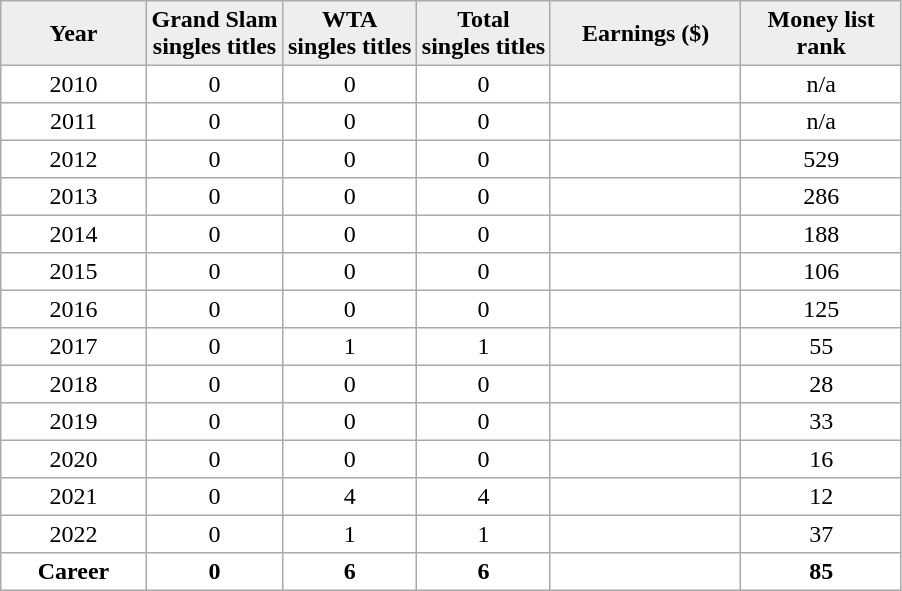<table cellpadding="3" cellspacing="0" border="1" style="border:#aaa;solid:1px;border-collapse:collapse;text-align:center">
<tr style="background:#eee;">
<td width="90"><strong>Year</strong></td>
<td><strong>Grand Slam<br>singles titles</strong></td>
<td><strong>WTA <br>singles titles</strong></td>
<td><strong>Total<br>singles titles</strong></td>
<td width="120"><strong>Earnings ($)</strong></td>
<td width="100"><strong>Money list rank</strong></td>
</tr>
<tr>
<td>2010</td>
<td>0</td>
<td>0</td>
<td>0</td>
<td align="right"></td>
<td>n/a</td>
</tr>
<tr>
<td>2011</td>
<td>0</td>
<td>0</td>
<td>0</td>
<td align="right"></td>
<td>n/a</td>
</tr>
<tr>
<td>2012</td>
<td>0</td>
<td>0</td>
<td>0</td>
<td align="right"></td>
<td>529</td>
</tr>
<tr>
<td>2013</td>
<td>0</td>
<td>0</td>
<td>0</td>
<td align="right"></td>
<td>286</td>
</tr>
<tr>
<td>2014</td>
<td>0</td>
<td>0</td>
<td>0</td>
<td align="right"></td>
<td>188</td>
</tr>
<tr>
<td>2015</td>
<td>0</td>
<td>0</td>
<td>0</td>
<td align="right"></td>
<td>106</td>
</tr>
<tr>
<td>2016</td>
<td>0</td>
<td>0</td>
<td>0</td>
<td align="right"></td>
<td>125</td>
</tr>
<tr>
<td>2017</td>
<td>0</td>
<td>1</td>
<td>1</td>
<td align="right"></td>
<td>55</td>
</tr>
<tr>
<td>2018</td>
<td>0</td>
<td>0</td>
<td>0</td>
<td align="right"></td>
<td bgcolor="">28</td>
</tr>
<tr>
<td>2019</td>
<td>0</td>
<td>0</td>
<td>0</td>
<td align="right"></td>
<td>33</td>
</tr>
<tr>
<td>2020</td>
<td>0</td>
<td>0</td>
<td>0</td>
<td align="right"></td>
<td>16</td>
</tr>
<tr>
<td>2021</td>
<td>0</td>
<td>4</td>
<td>4</td>
<td style="text-align:right"></td>
<td>12</td>
</tr>
<tr>
<td>2022</td>
<td>0</td>
<td>1</td>
<td>1</td>
<td style="text-align:right"></td>
<td>37</td>
</tr>
<tr style="font-weight:bold;">
<td>Career</td>
<td>0</td>
<td>6</td>
<td>6</td>
<td align="right"></td>
<td>85</td>
</tr>
</table>
